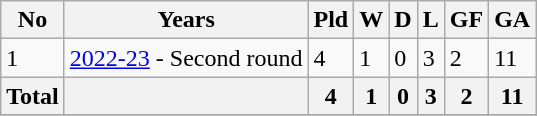<table class = "wikitable">
<tr>
<th>No</th>
<th>Years</th>
<th>Pld</th>
<th>W</th>
<th>D</th>
<th>L</th>
<th>GF</th>
<th>GA</th>
</tr>
<tr>
<td>1</td>
<td><a href='#'>2022-23</a> - Second round</td>
<td>4</td>
<td>1</td>
<td>0</td>
<td>3</td>
<td>2</td>
<td>11</td>
</tr>
<tr>
<th>Total</th>
<th></th>
<th>4</th>
<th>1</th>
<th>0</th>
<th>3</th>
<th>2</th>
<th>11</th>
</tr>
<tr>
</tr>
</table>
